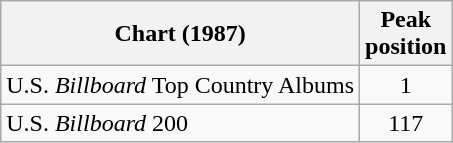<table class="wikitable">
<tr>
<th>Chart (1987)</th>
<th>Peak<br>position</th>
</tr>
<tr>
<td>U.S. <em>Billboard</em> Top Country Albums</td>
<td align="center">1</td>
</tr>
<tr>
<td>U.S. <em>Billboard</em> 200</td>
<td align="center">117</td>
</tr>
</table>
